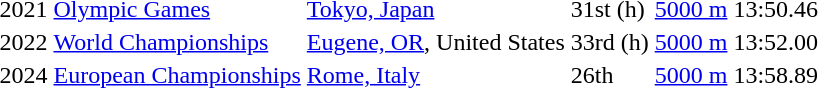<table>
<tr>
<td>2021</td>
<td><a href='#'>Olympic Games</a></td>
<td><a href='#'>Tokyo, Japan</a></td>
<td>31st (h)</td>
<td><a href='#'>5000 m</a></td>
<td>13:50.46</td>
<td></td>
</tr>
<tr>
<td>2022</td>
<td><a href='#'>World Championships</a></td>
<td><a href='#'>Eugene, OR</a>, United States</td>
<td>33rd (h)</td>
<td><a href='#'>5000 m</a></td>
<td>13:52.00</td>
<td></td>
</tr>
<tr>
<td>2024</td>
<td><a href='#'>European Championships</a></td>
<td><a href='#'>Rome, Italy</a></td>
<td>26th</td>
<td><a href='#'>5000 m</a></td>
<td>13:58.89</td>
<td></td>
</tr>
</table>
